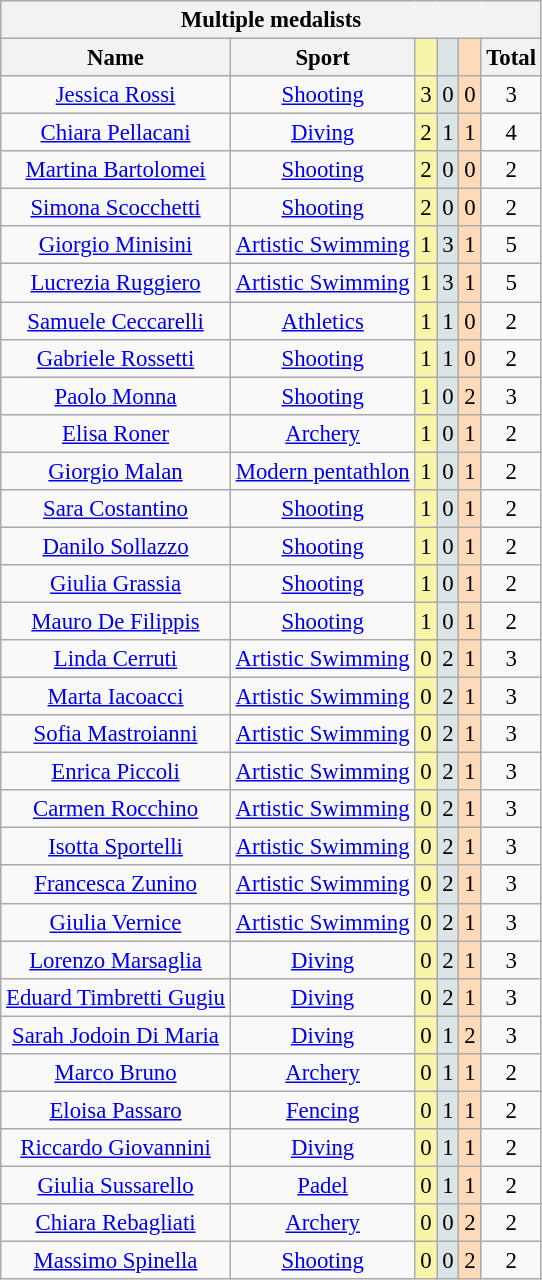<table class="wikitable" style="font-size: 95%;">
<tr style="background:#efefef;">
<th colspan=7>Multiple medalists</th>
</tr>
<tr align=center>
<th>Name</th>
<th>Sport</th>
<td style="background:#f7f6a8;"></td>
<td style="background:#dce5e5;"></td>
<td style="background:#ffdab9;"></td>
<th>Total</th>
</tr>
<tr align=center>
<td><a href='#'>Jessica Rossi</a></td>
<td><a href='#'>Shooting</a></td>
<td style="background:#f7f6a8;">3</td>
<td style="background:#dce5e5;">0</td>
<td style="background:#ffdab9;">0</td>
<td>3</td>
</tr>
<tr align=center>
<td><a href='#'>Chiara Pellacani</a></td>
<td><a href='#'>Diving</a></td>
<td style="background:#f7f6a8;">2</td>
<td style="background:#dce5e5;">1</td>
<td style="background:#ffdab9;">1</td>
<td>4</td>
</tr>
<tr align=center>
<td><a href='#'>Martina Bartolomei</a></td>
<td><a href='#'>Shooting</a></td>
<td style="background:#f7f6a8;">2</td>
<td style="background:#dce5e5;">0</td>
<td style="background:#ffdab9;">0</td>
<td>2</td>
</tr>
<tr align=center>
<td><a href='#'>Simona Scocchetti</a></td>
<td><a href='#'>Shooting</a></td>
<td style="background:#f7f6a8;">2</td>
<td style="background:#dce5e5;">0</td>
<td style="background:#ffdab9;">0</td>
<td>2</td>
</tr>
<tr align=center>
<td><a href='#'>Giorgio Minisini</a></td>
<td><a href='#'>Artistic Swimming</a></td>
<td style="background:#f7f6a8;">1</td>
<td style="background:#dce5e5;">3</td>
<td style="background:#ffdab9;">1</td>
<td>5</td>
</tr>
<tr align=center>
<td><a href='#'>Lucrezia Ruggiero</a></td>
<td><a href='#'>Artistic Swimming</a></td>
<td style="background:#f7f6a8;">1</td>
<td style="background:#dce5e5;">3</td>
<td style="background:#ffdab9;">1</td>
<td>5</td>
</tr>
<tr align=center>
<td><a href='#'>Samuele Ceccarelli</a></td>
<td><a href='#'>Athletics</a></td>
<td style="background:#f7f6a8;">1</td>
<td style="background:#dce5e5;">1</td>
<td style="background:#ffdab9;">0</td>
<td>2</td>
</tr>
<tr align=center>
<td><a href='#'>Gabriele Rossetti</a></td>
<td><a href='#'>Shooting</a></td>
<td style="background:#f7f6a8;">1</td>
<td style="background:#dce5e5;">1</td>
<td style="background:#ffdab9;">0</td>
<td>2</td>
</tr>
<tr align=center>
<td><a href='#'>Paolo Monna</a></td>
<td><a href='#'>Shooting</a></td>
<td style="background:#f7f6a8;">1</td>
<td style="background:#dce5e5;">0</td>
<td style="background:#ffdab9;">2</td>
<td>3</td>
</tr>
<tr align=center>
<td><a href='#'>Elisa Roner</a></td>
<td><a href='#'>Archery</a></td>
<td style="background:#f7f6a8;">1</td>
<td style="background:#dce5e5;">0</td>
<td style="background:#ffdab9;">1</td>
<td>2</td>
</tr>
<tr align=center>
<td><a href='#'>Giorgio Malan</a></td>
<td><a href='#'>Modern pentathlon</a></td>
<td style="background:#f7f6a8;">1</td>
<td style="background:#dce5e5;">0</td>
<td style="background:#ffdab9;">1</td>
<td>2</td>
</tr>
<tr align=center>
<td><a href='#'>Sara Costantino</a></td>
<td><a href='#'>Shooting</a></td>
<td style="background:#f7f6a8;">1</td>
<td style="background:#dce5e5;">0</td>
<td style="background:#ffdab9;">1</td>
<td>2</td>
</tr>
<tr align=center>
<td><a href='#'>Danilo Sollazzo</a></td>
<td><a href='#'>Shooting</a></td>
<td style="background:#f7f6a8;">1</td>
<td style="background:#dce5e5;">0</td>
<td style="background:#ffdab9;">1</td>
<td>2</td>
</tr>
<tr align=center>
<td><a href='#'>Giulia Grassia</a></td>
<td><a href='#'>Shooting</a></td>
<td style="background:#f7f6a8;">1</td>
<td style="background:#dce5e5;">0</td>
<td style="background:#ffdab9;">1</td>
<td>2</td>
</tr>
<tr align=center>
<td><a href='#'>Mauro De Filippis</a></td>
<td><a href='#'>Shooting</a></td>
<td style="background:#f7f6a8;">1</td>
<td style="background:#dce5e5;">0</td>
<td style="background:#ffdab9;">1</td>
<td>2</td>
</tr>
<tr align=center>
<td><a href='#'>Linda Cerruti</a></td>
<td><a href='#'>Artistic Swimming</a></td>
<td style="background:#f7f6a8;">0</td>
<td style="background:#dce5e5;">2</td>
<td style="background:#ffdab9;">1</td>
<td>3</td>
</tr>
<tr align=center>
<td><a href='#'>Marta Iacoacci</a></td>
<td><a href='#'>Artistic Swimming</a></td>
<td style="background:#f7f6a8;">0</td>
<td style="background:#dce5e5;">2</td>
<td style="background:#ffdab9;">1</td>
<td>3</td>
</tr>
<tr align=center>
<td><a href='#'>Sofia Mastroianni</a></td>
<td><a href='#'>Artistic Swimming</a></td>
<td style="background:#f7f6a8;">0</td>
<td style="background:#dce5e5;">2</td>
<td style="background:#ffdab9;">1</td>
<td>3</td>
</tr>
<tr align=center>
<td><a href='#'>Enrica Piccoli</a></td>
<td><a href='#'>Artistic Swimming</a></td>
<td style="background:#f7f6a8;">0</td>
<td style="background:#dce5e5;">2</td>
<td style="background:#ffdab9;">1</td>
<td>3</td>
</tr>
<tr align=center>
<td><a href='#'>Carmen Rocchino</a></td>
<td><a href='#'>Artistic Swimming</a></td>
<td style="background:#f7f6a8;">0</td>
<td style="background:#dce5e5;">2</td>
<td style="background:#ffdab9;">1</td>
<td>3</td>
</tr>
<tr align=center>
<td><a href='#'>Isotta Sportelli</a></td>
<td><a href='#'>Artistic Swimming</a></td>
<td style="background:#f7f6a8;">0</td>
<td style="background:#dce5e5;">2</td>
<td style="background:#ffdab9;">1</td>
<td>3</td>
</tr>
<tr align=center>
<td><a href='#'>Francesca Zunino</a></td>
<td><a href='#'>Artistic Swimming</a></td>
<td style="background:#f7f6a8;">0</td>
<td style="background:#dce5e5;">2</td>
<td style="background:#ffdab9;">1</td>
<td>3</td>
</tr>
<tr align=center>
<td><a href='#'>Giulia Vernice</a></td>
<td><a href='#'>Artistic Swimming</a></td>
<td style="background:#f7f6a8;">0</td>
<td style="background:#dce5e5;">2</td>
<td style="background:#ffdab9;">1</td>
<td>3</td>
</tr>
<tr align=center>
<td><a href='#'>Lorenzo Marsaglia</a></td>
<td><a href='#'>Diving</a></td>
<td style="background:#f7f6a8;">0</td>
<td style="background:#dce5e5;">2</td>
<td style="background:#ffdab9;">1</td>
<td>3</td>
</tr>
<tr align=center>
<td><a href='#'>Eduard Timbretti Gugiu</a></td>
<td><a href='#'>Diving</a></td>
<td style="background:#f7f6a8;">0</td>
<td style="background:#dce5e5;">2</td>
<td style="background:#ffdab9;">1</td>
<td>3</td>
</tr>
<tr align=center>
<td><a href='#'>Sarah Jodoin Di Maria</a></td>
<td><a href='#'>Diving</a></td>
<td style="background:#f7f6a8;">0</td>
<td style="background:#dce5e5;">1</td>
<td style="background:#ffdab9;">2</td>
<td>3</td>
</tr>
<tr align=center>
<td><a href='#'>Marco Bruno</a></td>
<td><a href='#'>Archery</a></td>
<td style="background:#f7f6a8;">0</td>
<td style="background:#dce5e5;">1</td>
<td style="background:#ffdab9;">1</td>
<td>2</td>
</tr>
<tr align=center>
<td><a href='#'>Eloisa Passaro</a></td>
<td><a href='#'>Fencing</a></td>
<td style="background:#f7f6a8;">0</td>
<td style="background:#dce5e5;">1</td>
<td style="background:#ffdab9;">1</td>
<td>2</td>
</tr>
<tr align=center>
<td><a href='#'>Riccardo Giovannini</a></td>
<td><a href='#'>Diving</a></td>
<td style="background:#f7f6a8;">0</td>
<td style="background:#dce5e5;">1</td>
<td style="background:#ffdab9;">1</td>
<td>2</td>
</tr>
<tr align=center>
<td><a href='#'>Giulia Sussarello</a></td>
<td><a href='#'>Padel</a></td>
<td style="background:#f7f6a8;">0</td>
<td style="background:#dce5e5;">1</td>
<td style="background:#ffdab9;">1</td>
<td>2</td>
</tr>
<tr align=center>
<td><a href='#'>Chiara Rebagliati</a></td>
<td><a href='#'>Archery</a></td>
<td style="background:#f7f6a8;">0</td>
<td style="background:#dce5e5;">0</td>
<td style="background:#ffdab9;">2</td>
<td>2</td>
</tr>
<tr align=center>
<td><a href='#'>Massimo Spinella</a></td>
<td><a href='#'>Shooting</a></td>
<td style="background:#f7f6a8;">0</td>
<td style="background:#dce5e5;">0</td>
<td style="background:#ffdab9;">2</td>
<td>2</td>
</tr>
</table>
